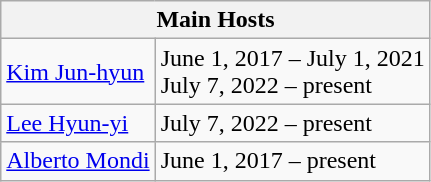<table class="wikitable">
<tr>
<th colspan="2">Main Hosts</th>
</tr>
<tr>
<td><a href='#'>Kim Jun-hyun</a></td>
<td>June 1, 2017 – July 1, 2021<br>July 7, 2022 – present</td>
</tr>
<tr>
<td><a href='#'>Lee Hyun-yi</a></td>
<td>July 7, 2022 – present</td>
</tr>
<tr>
<td><a href='#'>Alberto Mondi</a></td>
<td>June 1, 2017 – present</td>
</tr>
</table>
